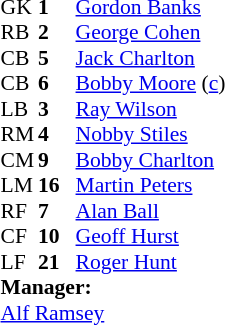<table style="font-size:90%; margin:0.2em auto;" cellspacing="0" cellpadding="0">
<tr>
<th width="25"></th>
<th width="25"></th>
</tr>
<tr>
<td>GK</td>
<td><strong>1</strong></td>
<td><a href='#'>Gordon Banks</a></td>
</tr>
<tr>
<td>RB</td>
<td><strong>2</strong></td>
<td><a href='#'>George Cohen</a></td>
</tr>
<tr>
<td>CB</td>
<td><strong>5</strong></td>
<td><a href='#'>Jack Charlton</a></td>
</tr>
<tr>
<td>CB</td>
<td><strong>6</strong></td>
<td><a href='#'>Bobby Moore</a> (<a href='#'>c</a>)</td>
</tr>
<tr>
<td>LB</td>
<td><strong>3</strong></td>
<td><a href='#'>Ray Wilson</a></td>
</tr>
<tr>
<td>RM</td>
<td><strong>4</strong></td>
<td><a href='#'>Nobby Stiles</a></td>
</tr>
<tr>
<td>CM</td>
<td><strong>9</strong></td>
<td><a href='#'>Bobby Charlton</a></td>
</tr>
<tr>
<td>LM</td>
<td><strong>16</strong></td>
<td><a href='#'>Martin Peters</a></td>
</tr>
<tr>
<td>RF</td>
<td><strong>7</strong></td>
<td><a href='#'>Alan Ball</a></td>
</tr>
<tr>
<td>CF</td>
<td><strong>10</strong></td>
<td><a href='#'>Geoff Hurst</a></td>
</tr>
<tr>
<td>LF</td>
<td><strong>21</strong></td>
<td><a href='#'>Roger Hunt</a></td>
</tr>
<tr>
<td colspan=3><strong>Manager:</strong></td>
</tr>
<tr>
<td colspan=3><a href='#'>Alf Ramsey</a></td>
</tr>
</table>
